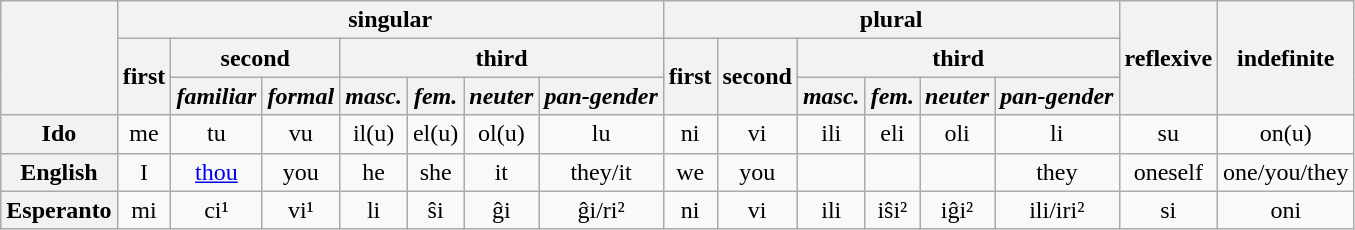<table class="wikitable" style="text-align:center">
<tr>
<th rowspan="3"></th>
<th colspan="7">singular</th>
<th colspan="6">plural</th>
<th rowspan="3">reflexive</th>
<th rowspan="3">indefinite</th>
</tr>
<tr>
<th rowspan="2">first</th>
<th colspan="2">second</th>
<th colspan="4">third</th>
<th rowspan="2">first</th>
<th rowspan="2">second</th>
<th colspan="4">third</th>
</tr>
<tr>
<th><em>familiar</em></th>
<th><em>formal</em></th>
<th><em>masc.</em></th>
<th><em>fem.</em></th>
<th><em>neuter</em></th>
<th><em>pan-gender</em></th>
<th><em>masc.</em></th>
<th><em>fem.</em></th>
<th><em>neuter</em></th>
<th><em>pan-gender</em></th>
</tr>
<tr>
<th>Ido</th>
<td>me</td>
<td>tu</td>
<td>vu</td>
<td>il(u)</td>
<td>el(u)</td>
<td>ol(u)</td>
<td>lu</td>
<td>ni</td>
<td>vi</td>
<td>ili</td>
<td>eli</td>
<td>oli</td>
<td>li</td>
<td>su</td>
<td>on(u)</td>
</tr>
<tr>
<th>English</th>
<td>I</td>
<td><a href='#'>thou</a></td>
<td>you</td>
<td>he</td>
<td>she</td>
<td>it</td>
<td>they/it</td>
<td>we</td>
<td>you</td>
<td></td>
<td></td>
<td></td>
<td>they</td>
<td>oneself</td>
<td>one/you/they</td>
</tr>
<tr>
<th>Esperanto</th>
<td>mi</td>
<td>ci¹</td>
<td>vi¹</td>
<td>li</td>
<td>ŝi</td>
<td>ĝi</td>
<td>ĝi/ri²</td>
<td>ni</td>
<td>vi</td>
<td>ili</td>
<td>iŝi²</td>
<td>iĝi²</td>
<td>ili/iri²</td>
<td>si</td>
<td>oni</td>
</tr>
</table>
